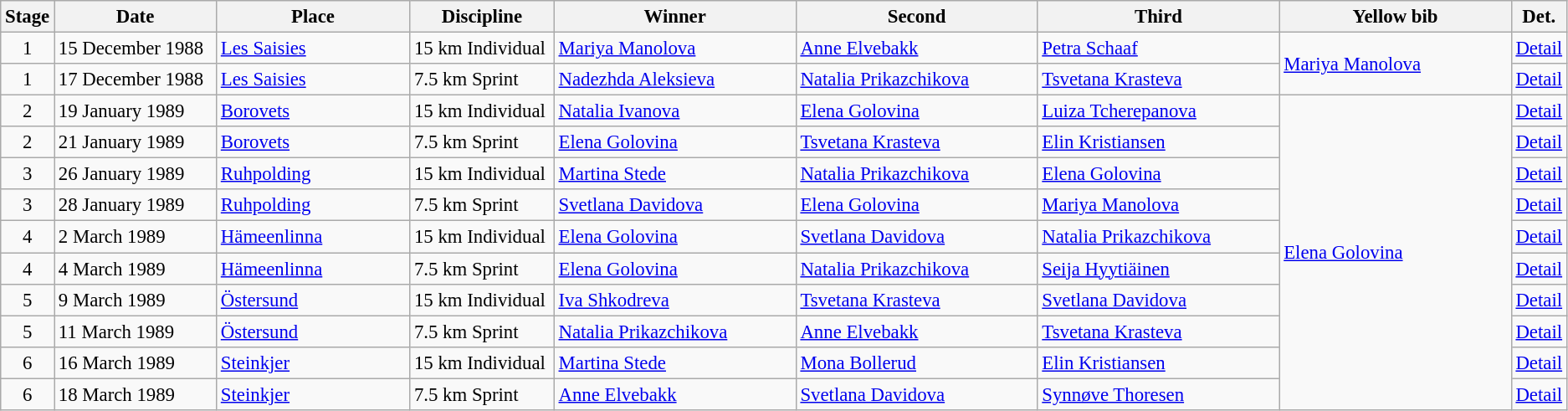<table class="wikitable" style="font-size:95%;">
<tr>
<th width="10">Stage</th>
<th width="125">Date</th>
<th width="150">Place</th>
<th width="110">Discipline</th>
<th width="190">Winner</th>
<th width="190">Second</th>
<th width="190">Third</th>
<th width="183">Yellow bib <br> </th>
<th width="8">Det.</th>
</tr>
<tr>
<td align=center>1</td>
<td>15 December 1988</td>
<td> <a href='#'>Les Saisies</a></td>
<td>15 km Individual</td>
<td> <a href='#'>Mariya Manolova</a></td>
<td> <a href='#'>Anne Elvebakk</a></td>
<td> <a href='#'>Petra Schaaf</a></td>
<td rowspan="2"> <a href='#'>Mariya Manolova</a></td>
<td><a href='#'>Detail</a></td>
</tr>
<tr>
<td align=center>1</td>
<td>17 December 1988</td>
<td> <a href='#'>Les Saisies</a></td>
<td>7.5 km Sprint</td>
<td> <a href='#'>Nadezhda Aleksieva</a></td>
<td> <a href='#'>Natalia Prikazchikova</a></td>
<td> <a href='#'>Tsvetana Krasteva</a></td>
<td><a href='#'>Detail</a></td>
</tr>
<tr>
<td align=center>2</td>
<td>19 January 1989</td>
<td> <a href='#'>Borovets</a></td>
<td>15 km Individual</td>
<td> <a href='#'>Natalia Ivanova</a></td>
<td> <a href='#'>Elena Golovina</a></td>
<td> <a href='#'>Luiza Tcherepanova</a></td>
<td rowspan="10"> <a href='#'>Elena Golovina</a></td>
<td><a href='#'>Detail</a></td>
</tr>
<tr>
<td align=center>2</td>
<td>21 January 1989</td>
<td> <a href='#'>Borovets</a></td>
<td>7.5 km Sprint</td>
<td> <a href='#'>Elena Golovina</a></td>
<td> <a href='#'>Tsvetana Krasteva</a></td>
<td> <a href='#'>Elin Kristiansen</a></td>
<td><a href='#'>Detail</a></td>
</tr>
<tr>
<td align=center>3</td>
<td>26 January 1989</td>
<td> <a href='#'>Ruhpolding</a></td>
<td>15 km Individual</td>
<td> <a href='#'>Martina Stede</a></td>
<td> <a href='#'>Natalia Prikazchikova</a></td>
<td> <a href='#'>Elena Golovina</a></td>
<td><a href='#'>Detail</a></td>
</tr>
<tr>
<td align=center>3</td>
<td>28 January 1989</td>
<td> <a href='#'>Ruhpolding</a></td>
<td>7.5 km Sprint</td>
<td> <a href='#'>Svetlana Davidova</a></td>
<td> <a href='#'>Elena Golovina</a></td>
<td> <a href='#'>Mariya Manolova</a></td>
<td><a href='#'>Detail</a></td>
</tr>
<tr>
<td align=center>4</td>
<td>2 March 1989</td>
<td> <a href='#'>Hämeenlinna</a></td>
<td>15 km Individual</td>
<td> <a href='#'>Elena Golovina</a></td>
<td> <a href='#'>Svetlana Davidova</a></td>
<td> <a href='#'>Natalia Prikazchikova</a></td>
<td><a href='#'>Detail</a></td>
</tr>
<tr>
<td align=center>4</td>
<td>4 March 1989</td>
<td> <a href='#'>Hämeenlinna</a></td>
<td>7.5 km Sprint</td>
<td> <a href='#'>Elena Golovina</a></td>
<td> <a href='#'>Natalia Prikazchikova</a></td>
<td> <a href='#'>Seija Hyytiäinen</a></td>
<td><a href='#'>Detail</a></td>
</tr>
<tr>
<td align=center>5</td>
<td>9 March 1989</td>
<td> <a href='#'>Östersund</a></td>
<td>15 km Individual</td>
<td> <a href='#'>Iva Shkodreva</a></td>
<td> <a href='#'>Tsvetana Krasteva</a></td>
<td> <a href='#'>Svetlana Davidova</a></td>
<td><a href='#'>Detail</a></td>
</tr>
<tr>
<td align=center>5</td>
<td>11 March 1989</td>
<td> <a href='#'>Östersund</a></td>
<td>7.5 km Sprint</td>
<td> <a href='#'>Natalia Prikazchikova</a></td>
<td> <a href='#'>Anne Elvebakk</a></td>
<td> <a href='#'>Tsvetana Krasteva</a></td>
<td><a href='#'>Detail</a></td>
</tr>
<tr>
<td align=center>6</td>
<td>16 March 1989</td>
<td> <a href='#'>Steinkjer</a></td>
<td>15 km Individual</td>
<td> <a href='#'>Martina Stede</a></td>
<td> <a href='#'>Mona Bollerud</a></td>
<td> <a href='#'>Elin Kristiansen</a></td>
<td><a href='#'>Detail</a></td>
</tr>
<tr>
<td align=center>6</td>
<td>18 March 1989</td>
<td> <a href='#'>Steinkjer</a></td>
<td>7.5 km Sprint</td>
<td> <a href='#'>Anne Elvebakk</a></td>
<td> <a href='#'>Svetlana Davidova</a></td>
<td> <a href='#'>Synnøve Thoresen</a></td>
<td><a href='#'>Detail</a></td>
</tr>
</table>
